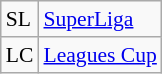<table class="wikitable" style="font-size:90%;">
<tr>
<td>SL</td>
<td><a href='#'>SuperLiga</a></td>
</tr>
<tr>
<td>LC</td>
<td><a href='#'>Leagues Cup</a></td>
</tr>
</table>
